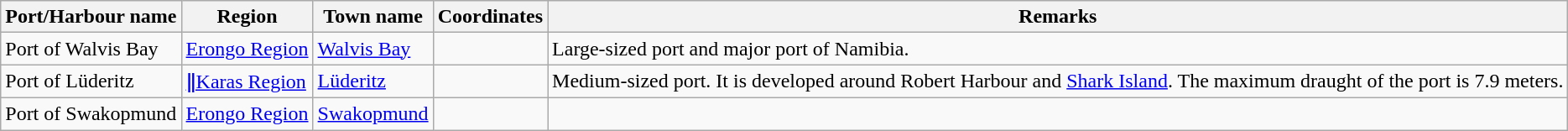<table class="wikitable sortable">
<tr>
<th>Port/Harbour name</th>
<th>Region</th>
<th>Town name</th>
<th>Coordinates</th>
<th>Remarks</th>
</tr>
<tr>
<td>Port of Walvis Bay</td>
<td><a href='#'>Erongo Region</a></td>
<td><a href='#'>Walvis Bay</a></td>
<td></td>
<td>Large-sized port and major port of Namibia.</td>
</tr>
<tr>
<td>Port of Lüderitz</td>
<td><a href='#'>ǁKaras Region</a></td>
<td><a href='#'>Lüderitz</a></td>
<td></td>
<td>Medium-sized port. It is developed around Robert Harbour and <a href='#'>Shark Island</a>. The maximum draught of the port is 7.9 meters.</td>
</tr>
<tr>
<td>Port of Swakopmund</td>
<td><a href='#'>Erongo Region</a></td>
<td><a href='#'>Swakopmund</a></td>
<td></td>
<td></td>
</tr>
</table>
